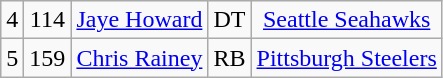<table class="wikitable" style="text-align:center">
<tr>
<td>4</td>
<td>114</td>
<td><a href='#'>Jaye Howard</a></td>
<td>DT</td>
<td><a href='#'>Seattle Seahawks</a></td>
</tr>
<tr>
<td>5</td>
<td>159</td>
<td><a href='#'>Chris Rainey</a></td>
<td>RB</td>
<td><a href='#'>Pittsburgh Steelers</a></td>
</tr>
</table>
